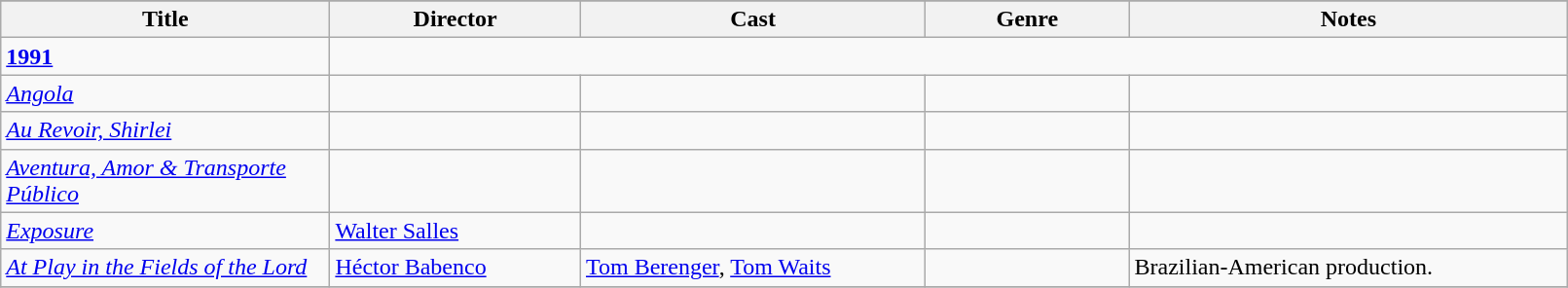<table class="wikitable" width= "85%">
<tr>
</tr>
<tr>
<th width=21%>Title</th>
<th width=16%>Director</th>
<th width=22%>Cast</th>
<th width=13%>Genre</th>
<th width=28%>Notes</th>
</tr>
<tr>
<td><strong><a href='#'>1991</a></strong></td>
</tr>
<tr>
<td><em><a href='#'>Angola</a></em></td>
<td></td>
<td></td>
<td></td>
<td></td>
</tr>
<tr>
<td><em><a href='#'>Au Revoir, Shirlei</a></em></td>
<td></td>
<td></td>
<td></td>
<td></td>
</tr>
<tr>
<td><em><a href='#'>Aventura, Amor & Transporte Público</a></em></td>
<td></td>
<td></td>
<td></td>
<td></td>
</tr>
<tr>
<td><em><a href='#'>Exposure</a></em></td>
<td><a href='#'>Walter Salles</a></td>
<td></td>
<td></td>
<td></td>
</tr>
<tr>
<td><em><a href='#'>At Play in the Fields of the Lord</a></em></td>
<td><a href='#'>Héctor Babenco</a></td>
<td><a href='#'>Tom Berenger</a>, <a href='#'>Tom Waits</a></td>
<td></td>
<td>Brazilian-American production.</td>
</tr>
<tr>
</tr>
</table>
